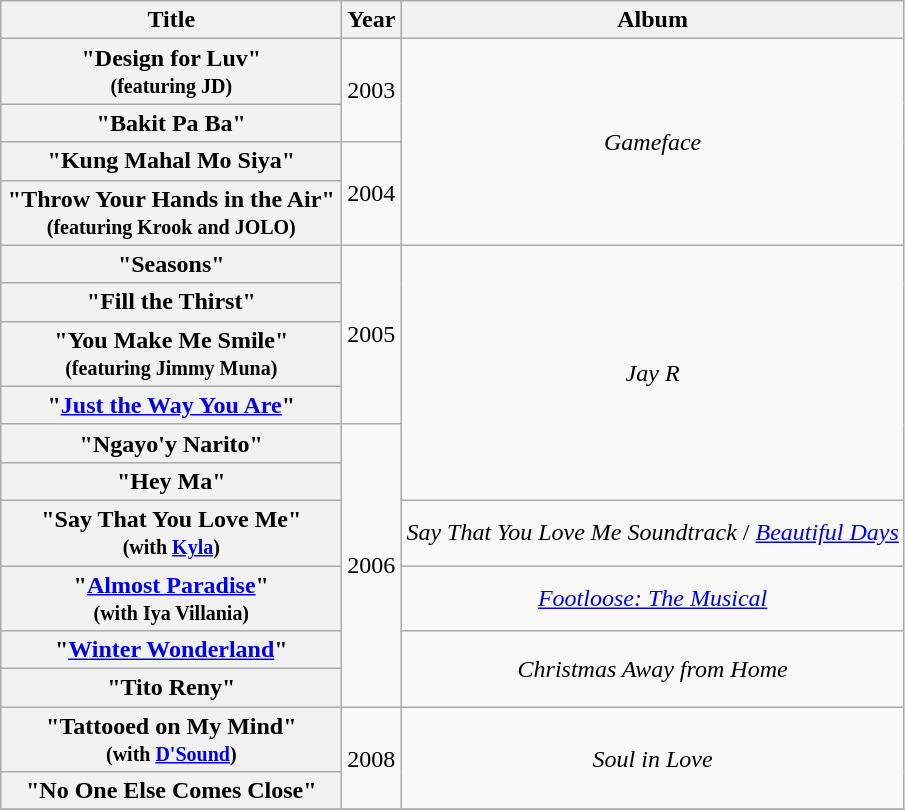<table class="wikitable plainrowheaders">
<tr>
<th scope="col" width="220">Title</th>
<th scope="col">Year</th>
<th scope="col">Album</th>
</tr>
<tr>
<th scope="row">"Design for Luv"<br><small>(featuring JD)</small></th>
<td rowspan="2">2003</td>
<td rowspan="4" align="center"><em>Gameface</em></td>
</tr>
<tr>
<th scope="row">"Bakit Pa Ba"</th>
</tr>
<tr>
<th scope="row">"Kung Mahal Mo Siya"</th>
<td rowspan="2">2004</td>
</tr>
<tr>
<th scope="row">"Throw Your Hands in the Air"<br><small>(featuring Krook and JOLO)</small></th>
</tr>
<tr>
<th scope="row">"Seasons"</th>
<td rowspan="4">2005</td>
<td rowspan="6" align="center"><em>Jay R</em></td>
</tr>
<tr>
<th scope="row">"Fill the Thirst"</th>
</tr>
<tr>
<th scope="row">"You Make Me Smile"<br><small>(featuring Jimmy Muna)</small></th>
</tr>
<tr>
<th scope="row">"<a href='#'>Just the Way You Are</a>"</th>
</tr>
<tr>
<th scope="row">"Ngayo'y Narito"</th>
<td rowspan="6">2006</td>
</tr>
<tr>
<th scope="row">"Hey Ma"</th>
</tr>
<tr>
<th scope="row">"Say That You Love Me"<br><small>(with <a href='#'>Kyla</a>)</small></th>
<td align="center"><em>Say That You Love Me Soundtrack</em> / <em><a href='#'>Beautiful Days</a></em></td>
</tr>
<tr>
<th scope="row">"<a href='#'>Almost Paradise</a>"<br><small>(with Iya Villania)</small></th>
<td align="center"><em><a href='#'>Footloose: The Musical</a></em></td>
</tr>
<tr>
<th scope="row">"<a href='#'>Winter Wonderland</a>"</th>
<td rowspan="2" align="center"><em>Christmas Away from Home</em></td>
</tr>
<tr>
<th scope="row">"Tito Reny"</th>
</tr>
<tr>
<th scope="row">"Tattooed on My Mind"<br><small>(with <a href='#'>D'Sound</a>)</small></th>
<td rowspan="2">2008</td>
<td rowspan="2" align="center"><em>Soul in Love</em></td>
</tr>
<tr>
<th scope="row">"No One Else Comes Close"</th>
</tr>
<tr>
</tr>
</table>
